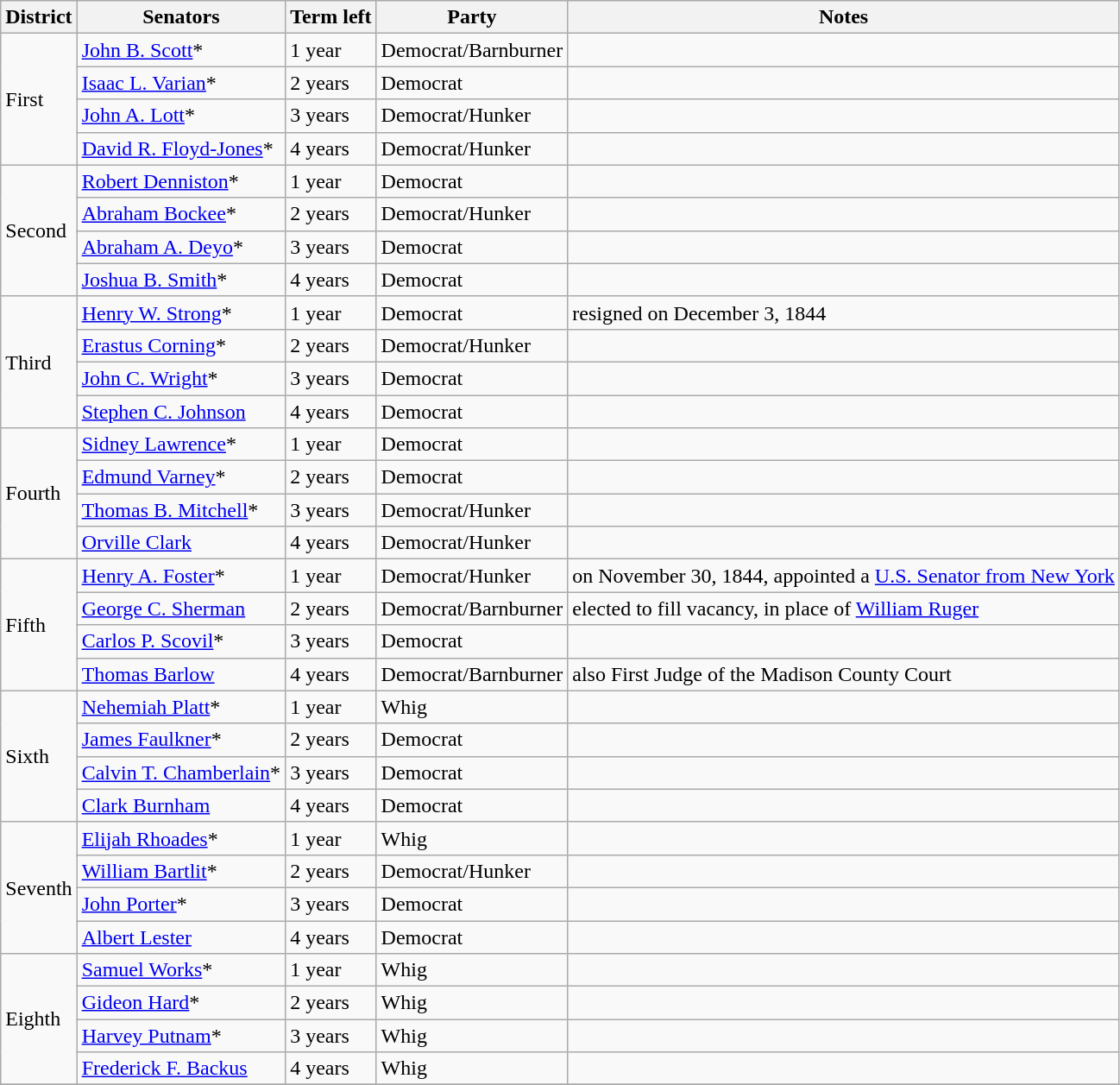<table class=wikitable>
<tr>
<th>District</th>
<th>Senators</th>
<th>Term left</th>
<th>Party</th>
<th>Notes</th>
</tr>
<tr>
<td rowspan="4">First</td>
<td><a href='#'>John B. Scott</a>*</td>
<td>1 year</td>
<td>Democrat/Barnburner</td>
<td></td>
</tr>
<tr>
<td><a href='#'>Isaac L. Varian</a>*</td>
<td>2 years</td>
<td>Democrat</td>
<td></td>
</tr>
<tr>
<td><a href='#'>John A. Lott</a>*</td>
<td>3 years</td>
<td>Democrat/Hunker</td>
<td></td>
</tr>
<tr>
<td><a href='#'>David R. Floyd-Jones</a>*</td>
<td>4 years</td>
<td>Democrat/Hunker</td>
<td></td>
</tr>
<tr>
<td rowspan="4">Second</td>
<td><a href='#'>Robert Denniston</a>*</td>
<td>1 year</td>
<td>Democrat</td>
<td></td>
</tr>
<tr>
<td><a href='#'>Abraham Bockee</a>*</td>
<td>2 years</td>
<td>Democrat/Hunker</td>
<td></td>
</tr>
<tr>
<td><a href='#'>Abraham A. Deyo</a>*</td>
<td>3 years</td>
<td>Democrat</td>
<td></td>
</tr>
<tr>
<td><a href='#'>Joshua B. Smith</a>*</td>
<td>4 years</td>
<td>Democrat</td>
<td></td>
</tr>
<tr>
<td rowspan="4">Third</td>
<td><a href='#'>Henry W. Strong</a>*</td>
<td>1 year</td>
<td>Democrat</td>
<td>resigned on December 3, 1844</td>
</tr>
<tr>
<td><a href='#'>Erastus Corning</a>*</td>
<td>2 years</td>
<td>Democrat/Hunker</td>
<td></td>
</tr>
<tr>
<td><a href='#'>John C. Wright</a>*</td>
<td>3 years</td>
<td>Democrat</td>
<td></td>
</tr>
<tr>
<td><a href='#'>Stephen C. Johnson</a></td>
<td>4 years</td>
<td>Democrat</td>
<td></td>
</tr>
<tr>
<td rowspan="4">Fourth</td>
<td><a href='#'>Sidney Lawrence</a>*</td>
<td>1 year</td>
<td>Democrat</td>
<td></td>
</tr>
<tr>
<td><a href='#'>Edmund Varney</a>*</td>
<td>2 years</td>
<td>Democrat</td>
<td></td>
</tr>
<tr>
<td><a href='#'>Thomas B. Mitchell</a>*</td>
<td>3 years</td>
<td>Democrat/Hunker</td>
<td></td>
</tr>
<tr>
<td><a href='#'>Orville Clark</a></td>
<td>4 years</td>
<td>Democrat/Hunker</td>
<td></td>
</tr>
<tr>
<td rowspan="4">Fifth</td>
<td><a href='#'>Henry A. Foster</a>*</td>
<td>1 year</td>
<td>Democrat/Hunker</td>
<td>on November 30, 1844, appointed a <a href='#'>U.S. Senator from New York</a></td>
</tr>
<tr>
<td><a href='#'>George C. Sherman</a></td>
<td>2 years</td>
<td>Democrat/Barnburner</td>
<td>elected to fill vacancy, in place of <a href='#'>William Ruger</a></td>
</tr>
<tr>
<td><a href='#'>Carlos P. Scovil</a>*</td>
<td>3 years</td>
<td>Democrat</td>
<td></td>
</tr>
<tr>
<td><a href='#'>Thomas Barlow</a></td>
<td>4 years</td>
<td>Democrat/Barnburner</td>
<td>also First Judge of the Madison County Court</td>
</tr>
<tr>
<td rowspan="4">Sixth</td>
<td><a href='#'>Nehemiah Platt</a>*</td>
<td>1 year</td>
<td>Whig</td>
<td></td>
</tr>
<tr>
<td><a href='#'>James Faulkner</a>*</td>
<td>2 years</td>
<td>Democrat</td>
<td></td>
</tr>
<tr>
<td><a href='#'>Calvin T. Chamberlain</a>*</td>
<td>3 years</td>
<td>Democrat</td>
<td></td>
</tr>
<tr>
<td><a href='#'>Clark Burnham</a></td>
<td>4 years</td>
<td>Democrat</td>
<td></td>
</tr>
<tr>
<td rowspan="4">Seventh</td>
<td><a href='#'>Elijah Rhoades</a>*</td>
<td>1 year</td>
<td>Whig</td>
<td></td>
</tr>
<tr>
<td><a href='#'>William Bartlit</a>*</td>
<td>2 years</td>
<td>Democrat/Hunker</td>
<td></td>
</tr>
<tr>
<td><a href='#'>John Porter</a>*</td>
<td>3 years</td>
<td>Democrat</td>
<td></td>
</tr>
<tr>
<td><a href='#'>Albert Lester</a></td>
<td>4 years</td>
<td>Democrat</td>
<td></td>
</tr>
<tr>
<td rowspan="4">Eighth</td>
<td><a href='#'>Samuel Works</a>*</td>
<td>1 year</td>
<td>Whig</td>
<td></td>
</tr>
<tr>
<td><a href='#'>Gideon Hard</a>*</td>
<td>2 years</td>
<td>Whig</td>
<td></td>
</tr>
<tr>
<td><a href='#'>Harvey Putnam</a>*</td>
<td>3 years</td>
<td>Whig</td>
<td></td>
</tr>
<tr>
<td><a href='#'>Frederick F. Backus</a></td>
<td>4 years</td>
<td>Whig</td>
<td></td>
</tr>
<tr>
</tr>
</table>
